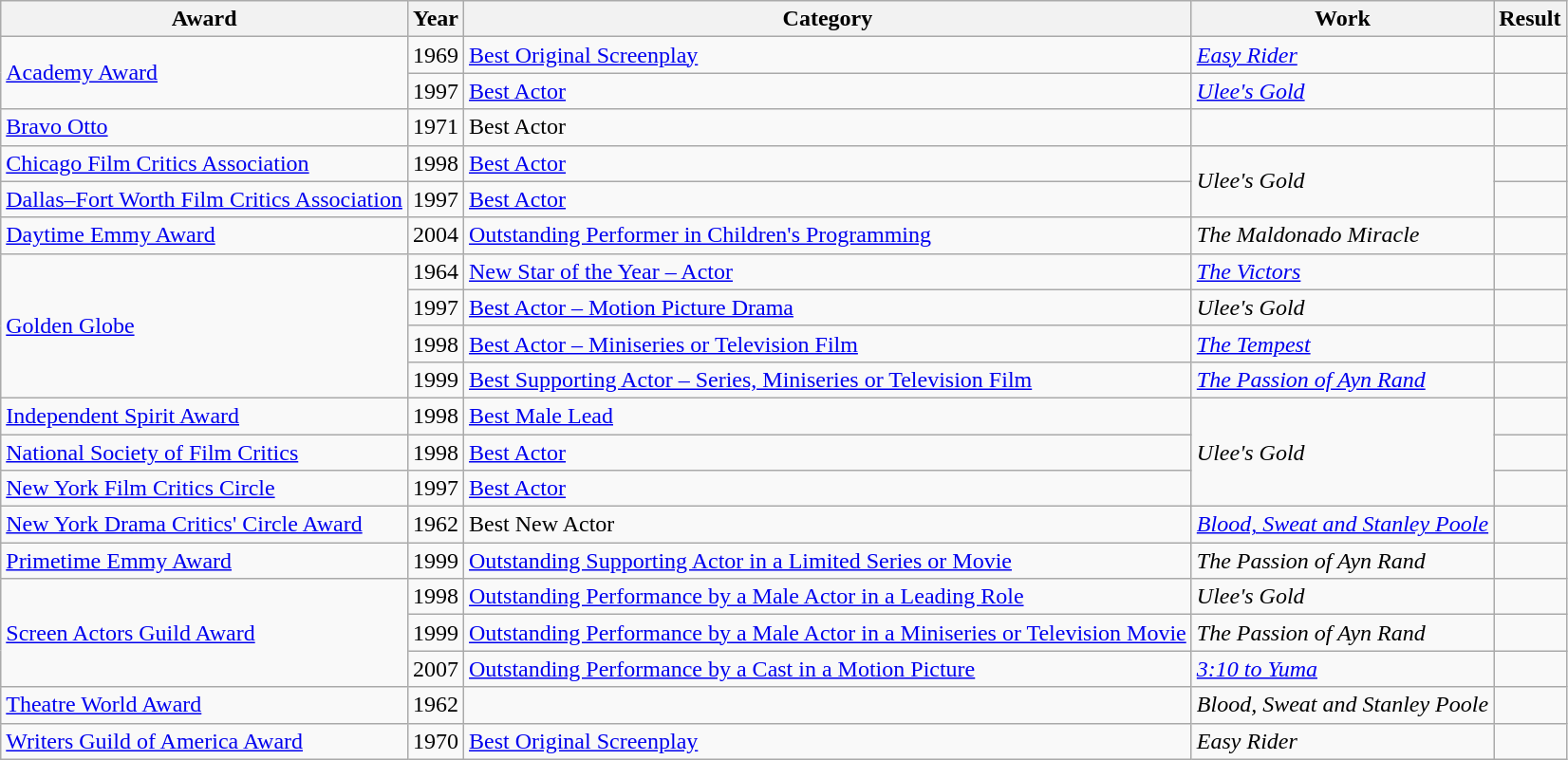<table class="wikitable">
<tr>
<th>Award</th>
<th>Year</th>
<th>Category</th>
<th>Work</th>
<th>Result</th>
</tr>
<tr>
<td rowspan="2"><a href='#'>Academy Award</a></td>
<td>1969</td>
<td><a href='#'>Best Original Screenplay</a></td>
<td><em><a href='#'>Easy Rider</a></em></td>
<td></td>
</tr>
<tr>
<td>1997</td>
<td><a href='#'>Best Actor</a></td>
<td><em><a href='#'>Ulee's Gold</a></em></td>
<td></td>
</tr>
<tr>
<td><a href='#'>Bravo Otto</a></td>
<td>1971</td>
<td>Best Actor</td>
<td></td>
<td></td>
</tr>
<tr>
<td><a href='#'>Chicago Film Critics Association</a></td>
<td>1998</td>
<td><a href='#'>Best Actor</a></td>
<td rowspan="2"><em>Ulee's Gold</em></td>
<td></td>
</tr>
<tr>
<td><a href='#'>Dallas–Fort Worth Film Critics Association</a></td>
<td>1997</td>
<td><a href='#'>Best Actor</a></td>
<td></td>
</tr>
<tr>
<td><a href='#'>Daytime Emmy Award</a></td>
<td>2004</td>
<td><a href='#'>Outstanding Performer in Children's Programming</a></td>
<td><em>The Maldonado Miracle</em></td>
<td></td>
</tr>
<tr>
<td rowspan="4"><a href='#'>Golden Globe</a></td>
<td>1964</td>
<td><a href='#'>New Star of the Year – Actor</a></td>
<td><a href='#'><em>The Victors</em></a></td>
<td></td>
</tr>
<tr>
<td>1997</td>
<td><a href='#'>Best Actor – Motion Picture Drama</a></td>
<td><em>Ulee's Gold</em></td>
<td></td>
</tr>
<tr>
<td>1998</td>
<td><a href='#'>Best Actor – Miniseries or Television Film</a></td>
<td><a href='#'><em>The Tempest</em></a></td>
<td></td>
</tr>
<tr>
<td>1999</td>
<td><a href='#'>Best Supporting Actor – Series, Miniseries or Television Film</a></td>
<td><em><a href='#'>The Passion of Ayn Rand</a></em></td>
<td></td>
</tr>
<tr>
<td><a href='#'>Independent Spirit Award</a></td>
<td>1998</td>
<td><a href='#'>Best Male Lead</a></td>
<td rowspan="3"><em>Ulee's Gold</em></td>
<td></td>
</tr>
<tr>
<td><a href='#'>National Society of Film Critics</a></td>
<td>1998</td>
<td><a href='#'>Best Actor</a></td>
<td></td>
</tr>
<tr>
<td><a href='#'>New York Film Critics Circle</a></td>
<td>1997</td>
<td><a href='#'>Best Actor</a></td>
<td></td>
</tr>
<tr>
<td><a href='#'>New York Drama Critics' Circle Award</a></td>
<td>1962</td>
<td>Best New Actor</td>
<td><em><a href='#'>Blood, Sweat and Stanley Poole</a></em></td>
<td></td>
</tr>
<tr>
<td><a href='#'>Primetime Emmy Award</a></td>
<td>1999</td>
<td><a href='#'>Outstanding Supporting Actor in a Limited Series or Movie</a></td>
<td><em>The Passion of Ayn Rand</em></td>
<td></td>
</tr>
<tr>
<td rowspan="3"><a href='#'>Screen Actors Guild Award</a></td>
<td>1998</td>
<td><a href='#'>Outstanding Performance by a Male Actor in a Leading Role</a></td>
<td><em>Ulee's Gold</em></td>
<td></td>
</tr>
<tr>
<td>1999</td>
<td><a href='#'>Outstanding Performance by a Male Actor in a Miniseries or Television Movie</a></td>
<td><em>The Passion of Ayn Rand</em></td>
<td></td>
</tr>
<tr>
<td>2007</td>
<td><a href='#'>Outstanding Performance by a Cast in a Motion Picture</a></td>
<td><em><a href='#'>3:10 to Yuma</a></em></td>
<td></td>
</tr>
<tr>
<td><a href='#'>Theatre World Award</a></td>
<td>1962</td>
<td></td>
<td><em>Blood, Sweat and Stanley Poole</em></td>
<td></td>
</tr>
<tr>
<td><a href='#'>Writers Guild of America Award</a></td>
<td>1970</td>
<td><a href='#'>Best Original Screenplay</a></td>
<td><em>Easy Rider</em></td>
<td></td>
</tr>
</table>
